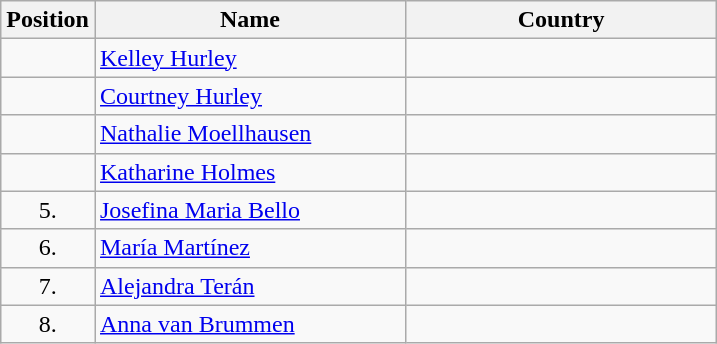<table class="wikitable">
<tr>
<th width="20">Position</th>
<th width="200">Name</th>
<th width="200">Country</th>
</tr>
<tr>
<td align="center"></td>
<td><a href='#'>Kelley Hurley</a></td>
<td></td>
</tr>
<tr>
<td align="center"></td>
<td><a href='#'>Courtney Hurley</a></td>
<td></td>
</tr>
<tr>
<td align="center"></td>
<td><a href='#'>Nathalie Moellhausen</a></td>
<td></td>
</tr>
<tr>
<td align="center"></td>
<td><a href='#'>Katharine Holmes</a></td>
<td></td>
</tr>
<tr>
<td align="center">5.</td>
<td><a href='#'>Josefina Maria Bello</a></td>
<td></td>
</tr>
<tr>
<td align="center">6.</td>
<td><a href='#'>María Martínez</a></td>
<td></td>
</tr>
<tr>
<td align="center">7.</td>
<td><a href='#'>Alejandra Terán</a></td>
<td></td>
</tr>
<tr>
<td align="center">8.</td>
<td><a href='#'>Anna van Brummen</a></td>
<td></td>
</tr>
</table>
